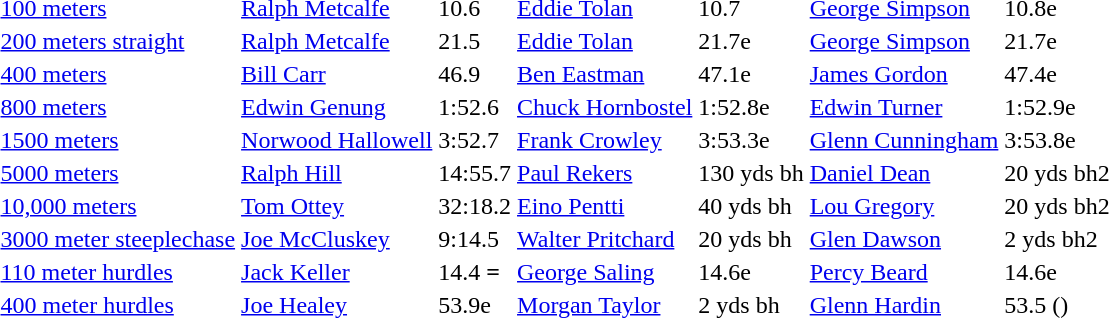<table>
<tr>
<td><a href='#'>100 meters</a></td>
<td><a href='#'>Ralph Metcalfe</a></td>
<td>10.6</td>
<td><a href='#'>Eddie Tolan</a></td>
<td>10.7</td>
<td><a href='#'>George Simpson</a></td>
<td>10.8e</td>
</tr>
<tr>
<td><a href='#'>200 meters straight</a></td>
<td><a href='#'>Ralph Metcalfe</a></td>
<td>21.5</td>
<td><a href='#'>Eddie Tolan</a></td>
<td>21.7e</td>
<td><a href='#'>George Simpson</a></td>
<td>21.7e</td>
</tr>
<tr>
<td><a href='#'>400 meters</a></td>
<td><a href='#'>Bill Carr</a></td>
<td>46.9</td>
<td><a href='#'>Ben Eastman</a></td>
<td>47.1e</td>
<td><a href='#'>James Gordon</a></td>
<td>47.4e</td>
</tr>
<tr>
<td><a href='#'>800 meters</a></td>
<td><a href='#'>Edwin Genung</a></td>
<td>1:52.6</td>
<td><a href='#'>Chuck Hornbostel</a></td>
<td>1:52.8e</td>
<td><a href='#'>Edwin Turner</a></td>
<td>1:52.9e</td>
</tr>
<tr>
<td><a href='#'>1500 meters</a></td>
<td><a href='#'>Norwood Hallowell</a></td>
<td>3:52.7</td>
<td><a href='#'>Frank Crowley</a></td>
<td>3:53.3e</td>
<td><a href='#'>Glenn Cunningham</a></td>
<td>3:53.8e</td>
</tr>
<tr>
<td><a href='#'>5000 meters</a></td>
<td><a href='#'>Ralph Hill</a></td>
<td>14:55.7</td>
<td><a href='#'>Paul Rekers</a></td>
<td>130 yds bh</td>
<td><a href='#'>Daniel Dean</a></td>
<td>20 yds bh2</td>
</tr>
<tr>
<td><a href='#'>10,000 meters</a></td>
<td><a href='#'>Tom Ottey</a></td>
<td>32:18.2</td>
<td><a href='#'>Eino Pentti</a></td>
<td>40 yds bh</td>
<td><a href='#'>Lou Gregory</a></td>
<td>20 yds bh2</td>
</tr>
<tr>
<td><a href='#'>3000 meter steeplechase</a></td>
<td><a href='#'>Joe McCluskey</a></td>
<td>9:14.5 <strong></strong></td>
<td><a href='#'>Walter Pritchard</a></td>
<td>20 yds bh</td>
<td><a href='#'>Glen Dawson</a></td>
<td>2 yds bh2</td>
</tr>
<tr>
<td><a href='#'>110 meter hurdles</a></td>
<td><a href='#'>Jack Keller</a></td>
<td>14.4 <strong>=</strong></td>
<td><a href='#'>George Saling</a></td>
<td>14.6e</td>
<td><a href='#'>Percy Beard</a></td>
<td>14.6e</td>
</tr>
<tr>
<td><a href='#'>400 meter hurdles</a></td>
<td><a href='#'>Joe Healey</a></td>
<td>53.9e</td>
<td><a href='#'>Morgan Taylor</a></td>
<td>2 yds bh</td>
<td><a href='#'>Glenn Hardin</a></td>
<td>53.5 (<strong></strong>)</td>
</tr>
</table>
